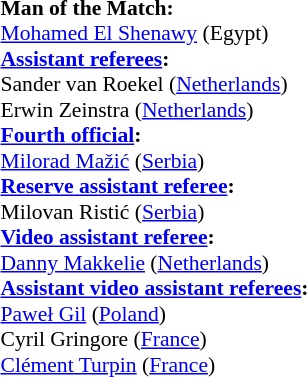<table style="width:100%; font-size:90%;">
<tr>
<td><br><strong>Man of the Match:</strong>
<br><a href='#'>Mohamed El Shenawy</a> (Egypt)<br><strong><a href='#'>Assistant referees</a>:</strong>
<br>Sander van Roekel (<a href='#'>Netherlands</a>)
<br>Erwin Zeinstra (<a href='#'>Netherlands</a>)
<br><strong><a href='#'>Fourth official</a>:</strong>
<br><a href='#'>Milorad Mažić</a> (<a href='#'>Serbia</a>)
<br><strong><a href='#'>Reserve assistant referee</a>:</strong>
<br>Milovan Ristić (<a href='#'>Serbia</a>)
<br><strong><a href='#'>Video assistant referee</a>:</strong>
<br><a href='#'>Danny Makkelie</a> (<a href='#'>Netherlands</a>)
<br><strong><a href='#'>Assistant video assistant referees</a>:</strong>
<br><a href='#'>Paweł Gil</a> (<a href='#'>Poland</a>)
<br>Cyril Gringore (<a href='#'>France</a>)
<br><a href='#'>Clément Turpin</a> (<a href='#'>France</a>)</td>
</tr>
</table>
